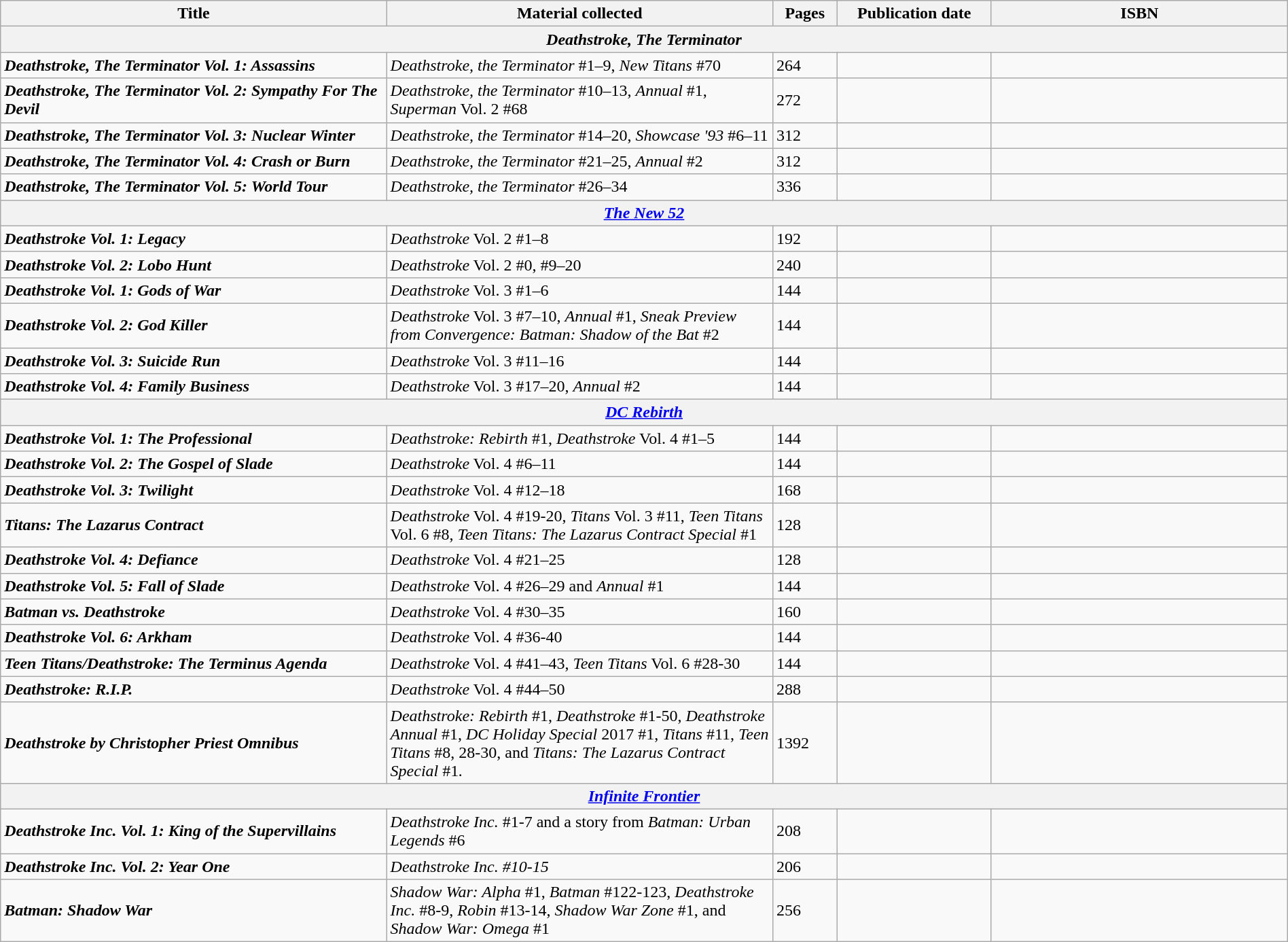<table class="wikitable" width="100%">
<tr>
<th style="width:30%;">Title</th>
<th style="width:30%;">Material collected</th>
<th style="width:5%;">Pages</th>
<th style="width:12%;">Publication date</th>
<th>ISBN</th>
</tr>
<tr>
<th colspan="5"><em>Deathstroke, The Terminator</em></th>
</tr>
<tr>
<td><strong><em>Deathstroke, The Terminator Vol. 1: Assassins</em></strong></td>
<td><em>Deathstroke, the Terminator</em> #1–9, <em>New Titans</em> #70</td>
<td>264</td>
<td></td>
<td></td>
</tr>
<tr>
<td><strong><em>Deathstroke, The Terminator Vol. 2: Sympathy For The Devil</em></strong></td>
<td><em>Deathstroke, the Terminator</em> #10–13, <em>Annual</em> #1, <em>Superman</em> Vol. 2 #68</td>
<td>272</td>
<td></td>
<td></td>
</tr>
<tr>
<td><strong><em>Deathstroke, The Terminator Vol. 3: Nuclear Winter</em></strong></td>
<td><em>Deathstroke, the Terminator</em> #14–20, <em>Showcase '93</em> #6–11</td>
<td>312</td>
<td></td>
<td></td>
</tr>
<tr>
<td><strong><em>Deathstroke, The Terminator Vol. 4: Crash or Burn</em></strong></td>
<td><em>Deathstroke, the Terminator</em> #21–25, <em>Annual</em> #2</td>
<td>312</td>
<td></td>
<td></td>
</tr>
<tr>
<td><strong><em>Deathstroke, The Terminator Vol. 5: World Tour</em></strong></td>
<td><em>Deathstroke, the Terminator</em> #26–34</td>
<td>336</td>
<td></td>
<td></td>
</tr>
<tr>
<th colspan="5"><em><a href='#'>The New 52</a></em></th>
</tr>
<tr>
<td><strong><em>Deathstroke Vol. 1: Legacy</em></strong></td>
<td><em>Deathstroke</em> Vol. 2 #1–8</td>
<td>192</td>
<td></td>
<td></td>
</tr>
<tr>
<td><strong><em>Deathstroke Vol. 2: Lobo Hunt</em></strong></td>
<td><em>Deathstroke</em> Vol. 2 #0, #9–20</td>
<td>240</td>
<td></td>
<td></td>
</tr>
<tr>
<td><strong><em>Deathstroke Vol. 1: Gods of War</em></strong></td>
<td><em>Deathstroke</em> Vol. 3 #1–6</td>
<td>144</td>
<td></td>
<td></td>
</tr>
<tr>
<td><strong><em>Deathstroke Vol. 2: God Killer</em></strong></td>
<td><em>Deathstroke</em> Vol. 3 #7–10, <em>Annual</em> #1, <em>Sneak Preview from Convergence: Batman: Shadow of the Bat</em> #2</td>
<td>144</td>
<td></td>
<td></td>
</tr>
<tr>
<td><strong><em>Deathstroke Vol. 3: Suicide Run</em></strong></td>
<td><em>Deathstroke</em> Vol. 3 #11–16</td>
<td>144</td>
<td></td>
<td></td>
</tr>
<tr>
<td><strong><em>Deathstroke Vol. 4: Family Business</em></strong></td>
<td><em>Deathstroke</em> Vol. 3 #17–20, <em>Annual</em> #2</td>
<td>144</td>
<td></td>
<td></td>
</tr>
<tr>
<th colspan="5"><em><a href='#'>DC Rebirth</a></em></th>
</tr>
<tr>
<td><strong><em>Deathstroke Vol. 1: The Professional</em></strong></td>
<td><em>Deathstroke: Rebirth</em> #1, <em>Deathstroke</em> Vol. 4 #1–5</td>
<td>144</td>
<td></td>
<td></td>
</tr>
<tr>
<td><strong><em>Deathstroke Vol. 2: The Gospel of Slade</em></strong></td>
<td><em>Deathstroke</em> Vol. 4 #6–11</td>
<td>144</td>
<td></td>
<td></td>
</tr>
<tr>
<td><strong><em>Deathstroke Vol. 3: Twilight</em></strong></td>
<td><em>Deathstroke</em> Vol. 4 #12–18</td>
<td>168</td>
<td></td>
<td></td>
</tr>
<tr>
<td><strong><em>Titans: The Lazarus Contract</em></strong></td>
<td><em>Deathstroke</em> Vol. 4 #19-20, <em>Titans</em> Vol. 3 #11, <em>Teen Titans</em> Vol. 6 #8, <em>Teen Titans: The Lazarus Contract Special</em> #1</td>
<td>128</td>
<td></td>
<td></td>
</tr>
<tr>
<td><strong><em>Deathstroke Vol. 4: Defiance</em></strong></td>
<td><em>Deathstroke</em> Vol. 4 #21–25</td>
<td>128</td>
<td></td>
<td></td>
</tr>
<tr>
<td><strong><em>Deathstroke Vol. 5: Fall of Slade</em></strong></td>
<td><em>Deathstroke</em> Vol. 4 #26–29 and <em>Annual</em> #1</td>
<td>144</td>
<td></td>
<td></td>
</tr>
<tr>
<td><strong><em>Batman vs. Deathstroke</em></strong></td>
<td><em>Deathstroke</em> Vol. 4 #30–35</td>
<td>160</td>
<td></td>
<td></td>
</tr>
<tr>
<td><strong><em>Deathstroke Vol. 6: Arkham</em></strong></td>
<td><em>Deathstroke</em> Vol. 4 #36-40</td>
<td>144</td>
<td></td>
<td></td>
</tr>
<tr>
<td><strong><em>Teen Titans/Deathstroke: The Terminus Agenda</em></strong></td>
<td><em>Deathstroke</em> Vol. 4 #41–43, <em>Teen Titans</em> Vol. 6 #28-30</td>
<td>144</td>
<td></td>
<td></td>
</tr>
<tr>
<td><strong><em>Deathstroke: R.I.P.</em></strong></td>
<td><em>Deathstroke</em> Vol. 4 #44–50</td>
<td>288</td>
<td></td>
<td></td>
</tr>
<tr>
<td><strong><em>Deathstroke by Christopher Priest Omnibus</em></strong></td>
<td><em>Deathstroke: Rebirth</em> #1, <em>Deathstroke</em> #1-50, <em>Deathstroke Annual</em> #1, <em>DC Holiday Special</em> 2017 #1, <em>Titans</em> #11, <em>Teen Titans</em> #8, 28-30, and <em>Titans: The Lazarus Contract Special</em> #1<em>.</em></td>
<td>1392</td>
<td></td>
<td></td>
</tr>
<tr>
<th colspan="5"><em><a href='#'>Infinite Frontier</a></em></th>
</tr>
<tr>
<td><strong><em>Deathstroke Inc. Vol. 1: King of the Supervillains</em></strong></td>
<td><em>Deathstroke Inc.</em> #1-7 and a story from <em>Batman: Urban Legends</em> #6</td>
<td>208</td>
<td></td>
<td></td>
</tr>
<tr>
<td><strong><em>Deathstroke Inc. Vol. 2: Year One</em></strong></td>
<td><em>Deathstroke Inc. #10-15</em></td>
<td>206</td>
<td></td>
<td></td>
</tr>
<tr>
<td><strong><em>Batman: Shadow War</em></strong></td>
<td><em>Shadow War: Alpha</em> #1, <em>Batman</em> #122-123, <em>Deathstroke Inc.</em> #8-9, <em>Robin</em> #13-14, <em>Shadow War Zone</em> #1, and <em>Shadow War: Omega</em> #1</td>
<td>256</td>
<td></td>
<td></td>
</tr>
</table>
